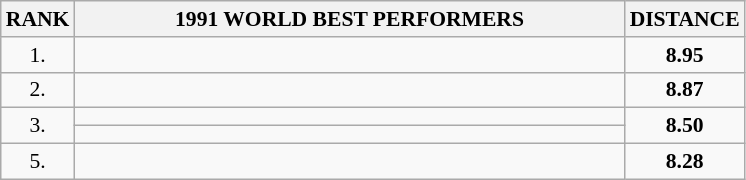<table class="wikitable" style="border-collapse: collapse; font-size: 90%;">
<tr>
<th>RANK</th>
<th align="center" style="width: 25em">1991 WORLD BEST PERFORMERS</th>
<th align="center" style="width: 5em">DISTANCE</th>
</tr>
<tr>
<td align="center">1.</td>
<td></td>
<td align="center"><strong>8.95</strong></td>
</tr>
<tr>
<td align="center">2.</td>
<td></td>
<td align="center"><strong>8.87</strong></td>
</tr>
<tr>
<td rowspan=2 align="center">3.</td>
<td></td>
<td rowspan=2 align="center"><strong>8.50</strong></td>
</tr>
<tr>
<td></td>
</tr>
<tr>
<td align="center">5.</td>
<td></td>
<td align="center"><strong>8.28</strong></td>
</tr>
</table>
